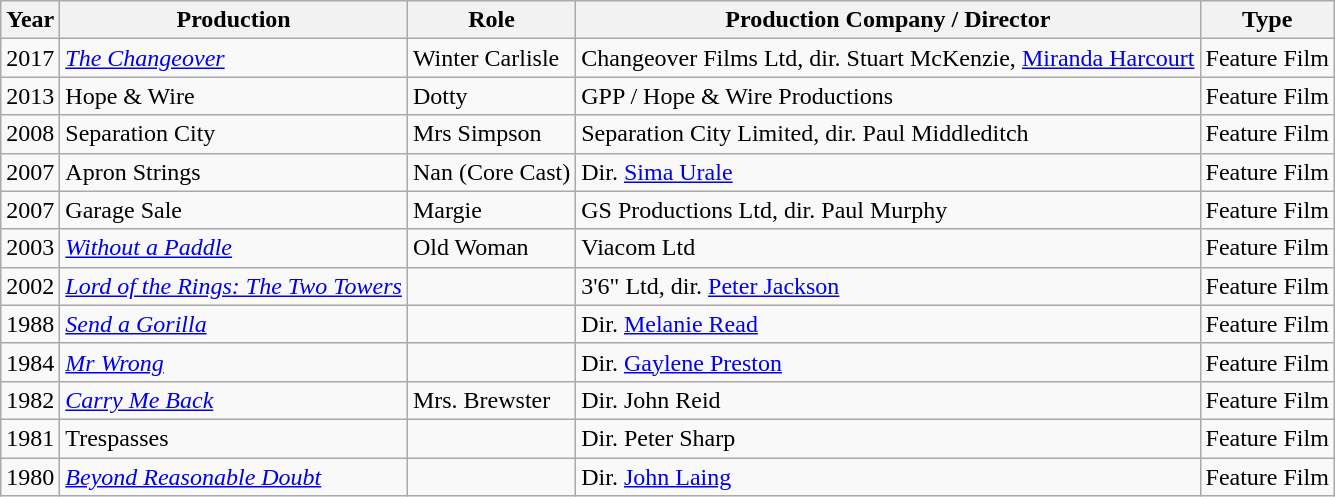<table class="wikitable">
<tr>
<th>Year</th>
<th>Production</th>
<th>Role</th>
<th>Production Company / Director</th>
<th>Type</th>
</tr>
<tr>
<td>2017</td>
<td><em><a href='#'>The Changeover</a></em></td>
<td>Winter Carlisle</td>
<td>Changeover Films Ltd, dir. Stuart McKenzie, <a href='#'>Miranda Harcourt</a></td>
<td>Feature Film</td>
</tr>
<tr>
<td>2013</td>
<td>Hope & Wire</td>
<td>Dotty</td>
<td>GPP / Hope & Wire Productions</td>
<td>Feature Film</td>
</tr>
<tr>
<td>2008</td>
<td>Separation City</td>
<td>Mrs Simpson</td>
<td>Separation City Limited, dir. Paul Middleditch</td>
<td>Feature Film</td>
</tr>
<tr>
<td>2007</td>
<td>Apron Strings</td>
<td>Nan (Core Cast)</td>
<td>Dir. <a href='#'>Sima Urale</a></td>
<td>Feature Film</td>
</tr>
<tr>
<td>2007</td>
<td>Garage Sale</td>
<td>Margie</td>
<td>GS Productions Ltd, dir. Paul Murphy</td>
<td>Feature Film</td>
</tr>
<tr>
<td>2003</td>
<td><em><a href='#'>Without a Paddle</a></em></td>
<td>Old Woman</td>
<td>Viacom Ltd</td>
<td>Feature Film</td>
</tr>
<tr>
<td>2002</td>
<td><em><a href='#'>Lord of the Rings: The Two Towers</a></em></td>
<td></td>
<td>3'6" Ltd, dir. <a href='#'>Peter Jackson</a></td>
<td>Feature Film</td>
</tr>
<tr>
<td>1988</td>
<td><em><a href='#'>Send a Gorilla</a></em></td>
<td></td>
<td>Dir. <a href='#'>Melanie Read</a></td>
<td>Feature Film</td>
</tr>
<tr>
<td>1984</td>
<td><em><a href='#'>Mr Wrong</a></em></td>
<td></td>
<td>Dir. <a href='#'>Gaylene Preston</a></td>
<td>Feature Film</td>
</tr>
<tr>
<td>1982</td>
<td><em><a href='#'>Carry Me Back</a></em></td>
<td>Mrs. Brewster</td>
<td>Dir. John Reid</td>
<td>Feature Film</td>
</tr>
<tr>
<td>1981</td>
<td>Trespasses</td>
<td></td>
<td>Dir. Peter Sharp</td>
<td>Feature Film</td>
</tr>
<tr>
<td>1980</td>
<td><em><a href='#'>Beyond Reasonable Doubt</a></em></td>
<td></td>
<td>Dir. <a href='#'>John Laing</a></td>
<td>Feature Film</td>
</tr>
</table>
